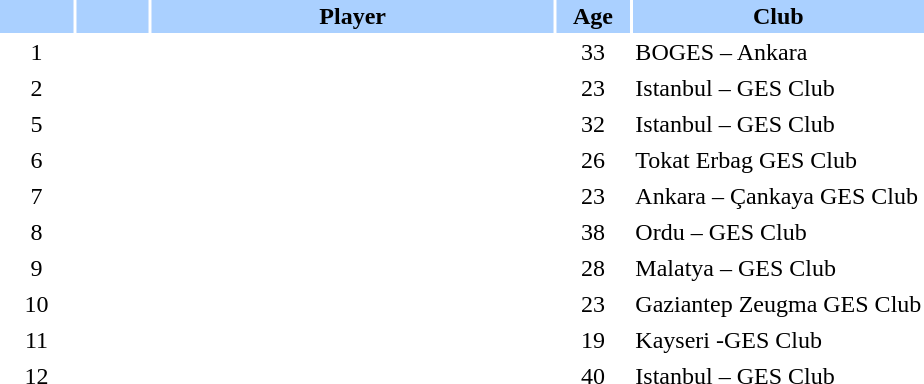<table class="sortable" border="0" cellspacing="2" cellpadding="2">
<tr style="background-color:#AAD0FF">
<th width=8%></th>
<th width=8%></th>
<th width=44%>Player</th>
<th width=8%>Age</th>
<th width=32%>Club</th>
</tr>
<tr>
<td style="text-align: center;">1</td>
<td style="text-align: center;"></td>
<td></td>
<td style="text-align: center;">33</td>
<td>BOGES – Ankara</td>
</tr>
<tr>
<td style="text-align: center;">2</td>
<td style="text-align: center;"></td>
<td></td>
<td style="text-align: center;">23</td>
<td>Istanbul – GES Club</td>
</tr>
<tr>
<td style="text-align: center;">5</td>
<td style="text-align: center;"></td>
<td></td>
<td style="text-align: center;">32</td>
<td>Istanbul – GES Club</td>
</tr>
<tr>
<td style="text-align: center;">6</td>
<td style="text-align: center;"></td>
<td></td>
<td style="text-align: center;">26</td>
<td>Tokat Erbag GES Club</td>
</tr>
<tr>
<td style="text-align: center;">7</td>
<td style="text-align: center;"></td>
<td></td>
<td style="text-align: center;">23</td>
<td>Ankara – Çankaya GES Club</td>
</tr>
<tr>
<td style="text-align: center;">8</td>
<td style="text-align: center;"></td>
<td></td>
<td style="text-align: center;">38</td>
<td>Ordu – GES Club</td>
</tr>
<tr>
<td style="text-align: center;">9</td>
<td style="text-align: center;"></td>
<td></td>
<td style="text-align: center;">28</td>
<td>Malatya – GES Club</td>
</tr>
<tr>
<td style="text-align: center;">10</td>
<td style="text-align: center;"></td>
<td></td>
<td style="text-align: center;">23</td>
<td>Gaziantep Zeugma GES Club</td>
</tr>
<tr>
<td style="text-align: center;">11</td>
<td style="text-align: center;"></td>
<td></td>
<td style="text-align: center;">19</td>
<td>Kayseri -GES Club</td>
</tr>
<tr>
<td style="text-align: center;">12</td>
<td style="text-align: center;"></td>
<td></td>
<td style="text-align: center;">40</td>
<td>Istanbul – GES Club</td>
</tr>
</table>
